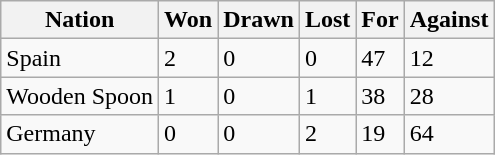<table class="wikitable">
<tr>
<th>Nation</th>
<th>Won</th>
<th>Drawn</th>
<th>Lost</th>
<th>For</th>
<th>Against</th>
</tr>
<tr>
<td>Spain</td>
<td>2</td>
<td>0</td>
<td>0</td>
<td>47</td>
<td>12</td>
</tr>
<tr>
<td>Wooden Spoon</td>
<td>1</td>
<td>0</td>
<td>1</td>
<td>38</td>
<td>28</td>
</tr>
<tr>
<td>Germany</td>
<td>0</td>
<td>0</td>
<td>2</td>
<td>19</td>
<td>64</td>
</tr>
</table>
